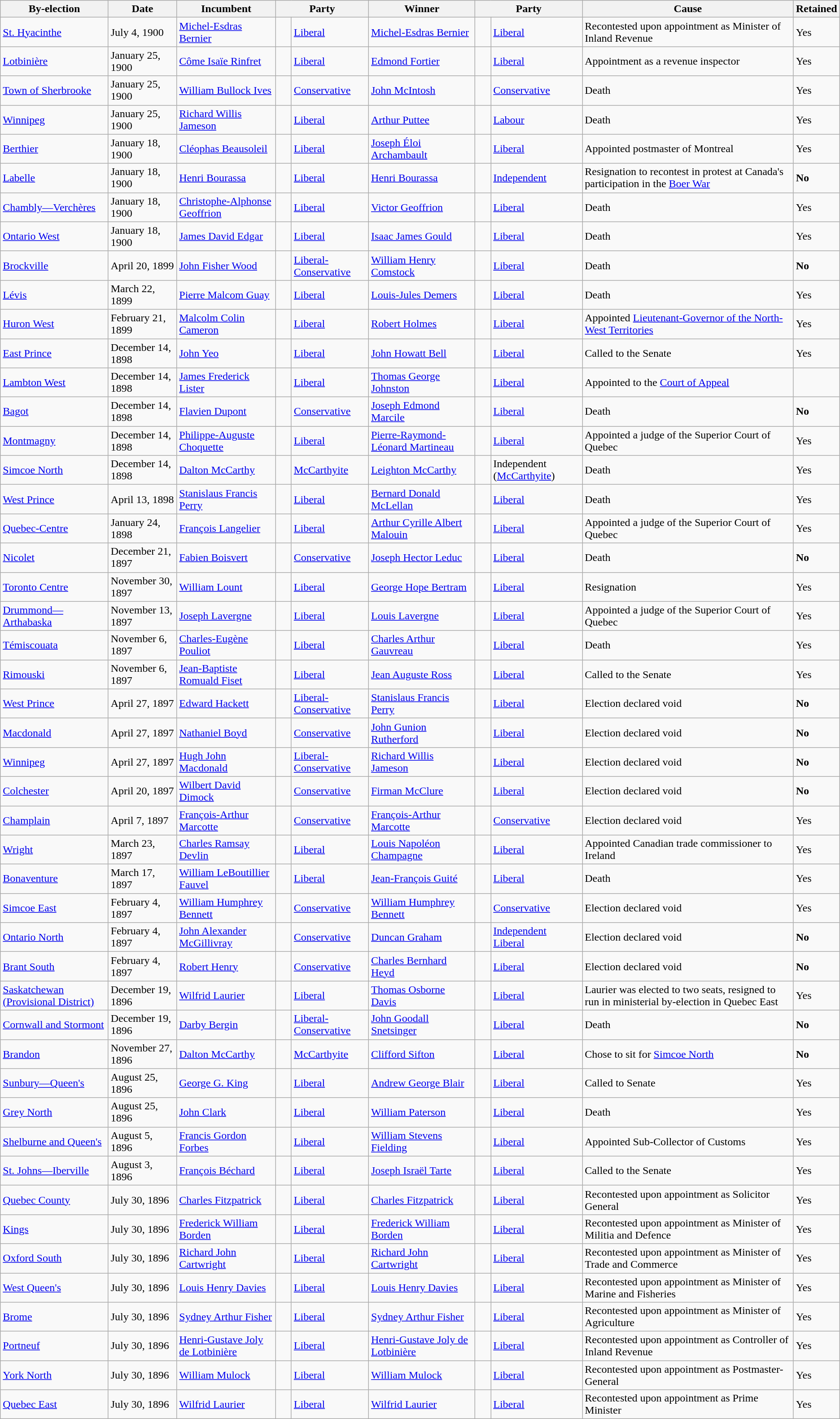<table class="wikitable">
<tr>
<th>By-election</th>
<th>Date</th>
<th>Incumbent</th>
<th colspan=2>Party</th>
<th>Winner</th>
<th colspan=2>Party</th>
<th>Cause</th>
<th>Retained</th>
</tr>
<tr>
<td><a href='#'>St. Hyacinthe</a></td>
<td>July 4, 1900</td>
<td><a href='#'>Michel-Esdras Bernier</a></td>
<td>    </td>
<td><a href='#'>Liberal</a></td>
<td><a href='#'>Michel-Esdras Bernier</a></td>
<td>    </td>
<td><a href='#'>Liberal</a></td>
<td>Recontested upon appointment as Minister of Inland Revenue</td>
<td>Yes</td>
</tr>
<tr>
<td><a href='#'>Lotbinière</a></td>
<td>January 25, 1900</td>
<td><a href='#'>Côme Isaïe Rinfret</a></td>
<td>    </td>
<td><a href='#'>Liberal</a></td>
<td><a href='#'>Edmond Fortier</a></td>
<td>    </td>
<td><a href='#'>Liberal</a></td>
<td>Appointment as a revenue inspector</td>
<td>Yes</td>
</tr>
<tr>
<td><a href='#'>Town of Sherbrooke</a></td>
<td>January 25, 1900</td>
<td><a href='#'>William Bullock Ives</a></td>
<td>    </td>
<td><a href='#'>Conservative</a></td>
<td><a href='#'>John McIntosh</a></td>
<td>    </td>
<td><a href='#'>Conservative</a></td>
<td>Death</td>
<td>Yes</td>
</tr>
<tr>
<td><a href='#'>Winnipeg</a></td>
<td>January 25, 1900</td>
<td><a href='#'>Richard Willis Jameson</a></td>
<td>    </td>
<td><a href='#'>Liberal</a></td>
<td><a href='#'>Arthur Puttee</a></td>
<td>    </td>
<td><a href='#'>Labour</a></td>
<td>Death</td>
<td>Yes</td>
</tr>
<tr>
<td><a href='#'>Berthier</a></td>
<td>January 18, 1900</td>
<td><a href='#'>Cléophas Beausoleil</a></td>
<td>    </td>
<td><a href='#'>Liberal</a></td>
<td><a href='#'>Joseph Éloi Archambault</a></td>
<td>    </td>
<td><a href='#'>Liberal</a></td>
<td>Appointed postmaster of Montreal</td>
<td>Yes</td>
</tr>
<tr>
<td><a href='#'>Labelle</a></td>
<td>January 18, 1900</td>
<td><a href='#'>Henri Bourassa</a></td>
<td>    </td>
<td><a href='#'>Liberal</a></td>
<td><a href='#'>Henri Bourassa</a></td>
<td>    </td>
<td><a href='#'>Independent</a></td>
<td>Resignation to recontest in protest at Canada's participation in the <a href='#'>Boer War</a></td>
<td><strong>No</strong></td>
</tr>
<tr>
<td><a href='#'>Chambly—Verchères</a></td>
<td>January 18, 1900</td>
<td><a href='#'>Christophe-Alphonse Geoffrion</a></td>
<td>    </td>
<td><a href='#'>Liberal</a></td>
<td><a href='#'>Victor Geoffrion</a></td>
<td>    </td>
<td><a href='#'>Liberal</a></td>
<td>Death</td>
<td>Yes</td>
</tr>
<tr>
<td><a href='#'>Ontario West</a></td>
<td>January 18, 1900</td>
<td><a href='#'>James David Edgar</a></td>
<td>    </td>
<td><a href='#'>Liberal</a></td>
<td><a href='#'>Isaac James Gould</a></td>
<td>    </td>
<td><a href='#'>Liberal</a></td>
<td>Death</td>
<td>Yes</td>
</tr>
<tr>
<td><a href='#'>Brockville</a></td>
<td>April 20, 1899</td>
<td><a href='#'>John Fisher Wood</a></td>
<td>    </td>
<td><a href='#'>Liberal-Conservative</a></td>
<td><a href='#'>William Henry Comstock</a></td>
<td>    </td>
<td><a href='#'>Liberal</a></td>
<td>Death</td>
<td><strong>No</strong></td>
</tr>
<tr>
<td><a href='#'>Lévis</a></td>
<td>March 22, 1899</td>
<td><a href='#'>Pierre Malcom Guay</a></td>
<td>    </td>
<td><a href='#'>Liberal</a></td>
<td><a href='#'>Louis-Jules Demers</a></td>
<td>    </td>
<td><a href='#'>Liberal</a></td>
<td>Death</td>
<td>Yes</td>
</tr>
<tr>
<td><a href='#'>Huron West</a></td>
<td>February 21, 1899</td>
<td><a href='#'>Malcolm Colin Cameron</a></td>
<td>    </td>
<td><a href='#'>Liberal</a></td>
<td><a href='#'>Robert Holmes</a></td>
<td>    </td>
<td><a href='#'>Liberal</a></td>
<td>Appointed <a href='#'>Lieutenant-Governor of the North-West Territories</a></td>
<td>Yes</td>
</tr>
<tr>
<td><a href='#'>East Prince</a></td>
<td>December 14, 1898</td>
<td><a href='#'>John Yeo</a></td>
<td>    </td>
<td><a href='#'>Liberal</a></td>
<td><a href='#'>John Howatt Bell</a></td>
<td>    </td>
<td><a href='#'>Liberal</a></td>
<td>Called to the Senate</td>
<td>Yes</td>
</tr>
<tr>
<td><a href='#'>Lambton West</a></td>
<td>December 14, 1898</td>
<td><a href='#'>James Frederick Lister</a></td>
<td>    </td>
<td><a href='#'>Liberal</a></td>
<td><a href='#'>Thomas George Johnston</a></td>
<td>    </td>
<td><a href='#'>Liberal</a></td>
<td>Appointed to the <a href='#'>Court of Appeal</a></td>
</tr>
<tr>
<td><a href='#'>Bagot</a></td>
<td>December 14, 1898</td>
<td><a href='#'>Flavien Dupont</a></td>
<td>    </td>
<td><a href='#'>Conservative</a></td>
<td><a href='#'>Joseph Edmond Marcile</a></td>
<td>    </td>
<td><a href='#'>Liberal</a></td>
<td>Death</td>
<td><strong>No</strong></td>
</tr>
<tr>
<td><a href='#'>Montmagny</a></td>
<td>December 14, 1898</td>
<td><a href='#'>Philippe-Auguste Choquette</a></td>
<td>    </td>
<td><a href='#'>Liberal</a></td>
<td><a href='#'>Pierre-Raymond-Léonard Martineau</a></td>
<td>    </td>
<td><a href='#'>Liberal</a></td>
<td>Appointed a judge of the Superior Court of Quebec</td>
<td>Yes</td>
</tr>
<tr>
<td><a href='#'>Simcoe North</a></td>
<td>December 14, 1898</td>
<td><a href='#'>Dalton McCarthy</a></td>
<td>    </td>
<td><a href='#'>McCarthyite</a></td>
<td><a href='#'>Leighton McCarthy</a></td>
<td>    </td>
<td>Independent (<a href='#'>McCarthyite</a>)</td>
<td>Death</td>
<td>Yes</td>
</tr>
<tr>
<td><a href='#'>West Prince</a></td>
<td>April 13, 1898</td>
<td><a href='#'>Stanislaus Francis Perry</a></td>
<td>    </td>
<td><a href='#'>Liberal</a></td>
<td><a href='#'>Bernard Donald McLellan</a></td>
<td>    </td>
<td><a href='#'>Liberal</a></td>
<td>Death</td>
<td>Yes</td>
</tr>
<tr>
<td><a href='#'>Quebec-Centre</a></td>
<td>January 24, 1898</td>
<td><a href='#'>François Langelier</a></td>
<td>    </td>
<td><a href='#'>Liberal</a></td>
<td><a href='#'>Arthur Cyrille Albert Malouin</a></td>
<td>    </td>
<td><a href='#'>Liberal</a></td>
<td>Appointed a judge of the Superior Court of Quebec</td>
<td>Yes</td>
</tr>
<tr>
<td><a href='#'>Nicolet</a></td>
<td>December 21, 1897</td>
<td><a href='#'>Fabien Boisvert</a></td>
<td>    </td>
<td><a href='#'>Conservative</a></td>
<td><a href='#'>Joseph Hector Leduc</a></td>
<td>    </td>
<td><a href='#'>Liberal</a></td>
<td>Death</td>
<td><strong>No</strong></td>
</tr>
<tr>
<td><a href='#'>Toronto Centre</a></td>
<td>November 30, 1897</td>
<td><a href='#'>William Lount</a></td>
<td>    </td>
<td><a href='#'>Liberal</a></td>
<td><a href='#'>George Hope Bertram</a></td>
<td>    </td>
<td><a href='#'>Liberal</a></td>
<td>Resignation</td>
<td>Yes</td>
</tr>
<tr>
<td><a href='#'>Drummond—Arthabaska</a></td>
<td>November 13, 1897</td>
<td><a href='#'>Joseph Lavergne</a></td>
<td>    </td>
<td><a href='#'>Liberal</a></td>
<td><a href='#'>Louis Lavergne</a></td>
<td>    </td>
<td><a href='#'>Liberal</a></td>
<td>Appointed a judge of the Superior Court of Quebec</td>
<td>Yes</td>
</tr>
<tr>
<td><a href='#'>Témiscouata</a></td>
<td>November 6, 1897</td>
<td><a href='#'>Charles-Eugène Pouliot</a></td>
<td>    </td>
<td><a href='#'>Liberal</a></td>
<td><a href='#'>Charles Arthur Gauvreau</a></td>
<td>    </td>
<td><a href='#'>Liberal</a></td>
<td>Death</td>
<td>Yes</td>
</tr>
<tr>
<td><a href='#'>Rimouski</a></td>
<td>November 6, 1897</td>
<td><a href='#'>Jean-Baptiste Romuald Fiset</a></td>
<td>    </td>
<td><a href='#'>Liberal</a></td>
<td><a href='#'>Jean Auguste Ross</a></td>
<td>    </td>
<td><a href='#'>Liberal</a></td>
<td>Called to the Senate</td>
<td>Yes</td>
</tr>
<tr>
<td><a href='#'>West Prince</a></td>
<td>April 27, 1897</td>
<td><a href='#'>Edward Hackett</a></td>
<td>    </td>
<td><a href='#'>Liberal-Conservative</a></td>
<td><a href='#'>Stanislaus Francis Perry</a></td>
<td>    </td>
<td><a href='#'>Liberal</a></td>
<td>Election declared void</td>
<td><strong>No</strong></td>
</tr>
<tr>
<td><a href='#'>Macdonald</a></td>
<td>April 27, 1897</td>
<td><a href='#'>Nathaniel Boyd</a></td>
<td>    </td>
<td><a href='#'>Conservative</a></td>
<td><a href='#'>John Gunion Rutherford</a></td>
<td>    </td>
<td><a href='#'>Liberal</a></td>
<td>Election declared void</td>
<td><strong>No</strong></td>
</tr>
<tr>
<td><a href='#'>Winnipeg</a></td>
<td>April 27, 1897</td>
<td><a href='#'>Hugh John Macdonald</a></td>
<td>    </td>
<td><a href='#'>Liberal-Conservative</a></td>
<td><a href='#'>Richard Willis Jameson</a></td>
<td>    </td>
<td><a href='#'>Liberal</a></td>
<td>Election declared void</td>
<td><strong>No</strong></td>
</tr>
<tr>
<td><a href='#'>Colchester</a></td>
<td>April 20, 1897</td>
<td><a href='#'>Wilbert David Dimock</a></td>
<td>    </td>
<td><a href='#'>Conservative</a></td>
<td><a href='#'>Firman McClure</a></td>
<td>    </td>
<td><a href='#'>Liberal</a></td>
<td>Election declared void</td>
<td><strong>No</strong></td>
</tr>
<tr>
<td><a href='#'>Champlain</a></td>
<td>April 7, 1897</td>
<td><a href='#'>François-Arthur Marcotte</a></td>
<td>    </td>
<td><a href='#'>Conservative</a></td>
<td><a href='#'>François-Arthur Marcotte</a></td>
<td>    </td>
<td><a href='#'>Conservative</a></td>
<td>Election declared void</td>
<td>Yes</td>
</tr>
<tr>
<td><a href='#'>Wright</a></td>
<td>March 23, 1897</td>
<td><a href='#'>Charles Ramsay Devlin</a></td>
<td>    </td>
<td><a href='#'>Liberal</a></td>
<td><a href='#'>Louis Napoléon Champagne</a></td>
<td>    </td>
<td><a href='#'>Liberal</a></td>
<td>Appointed Canadian trade commissioner to Ireland</td>
<td>Yes</td>
</tr>
<tr>
<td><a href='#'>Bonaventure</a></td>
<td>March 17, 1897</td>
<td><a href='#'>William LeBoutillier Fauvel</a></td>
<td>    </td>
<td><a href='#'>Liberal</a></td>
<td><a href='#'>Jean-François Guité</a></td>
<td>    </td>
<td><a href='#'>Liberal</a></td>
<td>Death</td>
<td>Yes</td>
</tr>
<tr>
<td><a href='#'>Simcoe East</a></td>
<td>February 4, 1897</td>
<td><a href='#'>William Humphrey Bennett</a></td>
<td>    </td>
<td><a href='#'>Conservative</a></td>
<td><a href='#'>William Humphrey Bennett</a></td>
<td>    </td>
<td><a href='#'>Conservative</a></td>
<td>Election declared void</td>
<td>Yes</td>
</tr>
<tr>
<td><a href='#'>Ontario North</a></td>
<td>February 4, 1897</td>
<td><a href='#'>John Alexander McGillivray</a></td>
<td>    </td>
<td><a href='#'>Conservative</a></td>
<td><a href='#'>Duncan Graham</a></td>
<td>    </td>
<td><a href='#'>Independent Liberal</a></td>
<td>Election declared void</td>
<td><strong>No</strong></td>
</tr>
<tr>
<td><a href='#'>Brant South</a></td>
<td>February 4, 1897</td>
<td><a href='#'>Robert Henry</a></td>
<td>    </td>
<td><a href='#'>Conservative</a></td>
<td><a href='#'>Charles Bernhard Heyd</a></td>
<td>    </td>
<td><a href='#'>Liberal</a></td>
<td>Election declared void</td>
<td><strong>No</strong></td>
</tr>
<tr>
<td><a href='#'>Saskatchewan (Provisional District)</a></td>
<td>December 19, 1896</td>
<td><a href='#'>Wilfrid Laurier</a></td>
<td>    </td>
<td><a href='#'>Liberal</a></td>
<td><a href='#'>Thomas Osborne Davis</a></td>
<td>    </td>
<td><a href='#'>Liberal</a></td>
<td>Laurier was elected to two seats, resigned to run in ministerial by-election in Quebec East</td>
<td>Yes</td>
</tr>
<tr>
<td><a href='#'>Cornwall and Stormont</a></td>
<td>December 19, 1896</td>
<td><a href='#'>Darby Bergin</a></td>
<td>    </td>
<td><a href='#'>Liberal-Conservative</a></td>
<td><a href='#'>John Goodall Snetsinger</a></td>
<td>    </td>
<td><a href='#'>Liberal</a></td>
<td>Death</td>
<td><strong>No</strong></td>
</tr>
<tr>
<td><a href='#'>Brandon</a></td>
<td>November 27, 1896</td>
<td><a href='#'>Dalton McCarthy</a></td>
<td>    </td>
<td><a href='#'>McCarthyite</a></td>
<td><a href='#'>Clifford Sifton</a></td>
<td>    </td>
<td><a href='#'>Liberal</a></td>
<td>Chose to sit for <a href='#'>Simcoe North</a></td>
<td><strong>No</strong></td>
</tr>
<tr>
<td><a href='#'>Sunbury—Queen's</a></td>
<td>August 25, 1896</td>
<td><a href='#'>George G. King</a></td>
<td>    </td>
<td><a href='#'>Liberal</a></td>
<td><a href='#'>Andrew George Blair</a></td>
<td>    </td>
<td><a href='#'>Liberal</a></td>
<td>Called to Senate</td>
<td>Yes</td>
</tr>
<tr>
<td><a href='#'>Grey North</a></td>
<td>August 25, 1896</td>
<td><a href='#'>John Clark</a></td>
<td>    </td>
<td><a href='#'>Liberal</a></td>
<td><a href='#'>William Paterson</a></td>
<td>    </td>
<td><a href='#'>Liberal</a></td>
<td>Death</td>
<td>Yes</td>
</tr>
<tr>
<td><a href='#'>Shelburne and Queen's</a></td>
<td>August 5, 1896</td>
<td><a href='#'>Francis Gordon Forbes</a></td>
<td>    </td>
<td><a href='#'>Liberal</a></td>
<td><a href='#'>William Stevens Fielding</a></td>
<td>    </td>
<td><a href='#'>Liberal</a></td>
<td>Appointed Sub-Collector of Customs</td>
<td>Yes</td>
</tr>
<tr>
<td><a href='#'>St. Johns—Iberville</a></td>
<td>August 3, 1896</td>
<td><a href='#'>François Béchard</a></td>
<td>    </td>
<td><a href='#'>Liberal</a></td>
<td><a href='#'>Joseph Israël Tarte</a></td>
<td>    </td>
<td><a href='#'>Liberal</a></td>
<td>Called to the Senate</td>
<td>Yes</td>
</tr>
<tr>
<td><a href='#'>Quebec County</a></td>
<td>July 30, 1896</td>
<td><a href='#'>Charles Fitzpatrick</a></td>
<td>    </td>
<td><a href='#'>Liberal</a></td>
<td><a href='#'>Charles Fitzpatrick</a></td>
<td>    </td>
<td><a href='#'>Liberal</a></td>
<td>Recontested upon appointment as Solicitor General</td>
<td>Yes</td>
</tr>
<tr>
<td><a href='#'>Kings</a></td>
<td>July 30, 1896</td>
<td><a href='#'>Frederick William Borden</a></td>
<td>    </td>
<td><a href='#'>Liberal</a></td>
<td><a href='#'>Frederick William Borden</a></td>
<td>    </td>
<td><a href='#'>Liberal</a></td>
<td>Recontested upon appointment as Minister of Militia and Defence</td>
<td>Yes</td>
</tr>
<tr>
<td><a href='#'>Oxford South</a></td>
<td>July 30, 1896</td>
<td><a href='#'>Richard John Cartwright</a></td>
<td>    </td>
<td><a href='#'>Liberal</a></td>
<td><a href='#'>Richard John Cartwright</a></td>
<td>    </td>
<td><a href='#'>Liberal</a></td>
<td>Recontested upon appointment as Minister of Trade and Commerce</td>
<td>Yes</td>
</tr>
<tr>
<td><a href='#'>West Queen's</a></td>
<td>July 30, 1896</td>
<td><a href='#'>Louis Henry Davies</a></td>
<td>    </td>
<td><a href='#'>Liberal</a></td>
<td><a href='#'>Louis Henry Davies</a></td>
<td>    </td>
<td><a href='#'>Liberal</a></td>
<td>Recontested upon appointment as Minister of Marine and Fisheries</td>
<td>Yes</td>
</tr>
<tr>
<td><a href='#'>Brome</a></td>
<td>July 30, 1896</td>
<td><a href='#'>Sydney Arthur Fisher</a></td>
<td>    </td>
<td><a href='#'>Liberal</a></td>
<td><a href='#'>Sydney Arthur Fisher</a></td>
<td>    </td>
<td><a href='#'>Liberal</a></td>
<td>Recontested upon appointment as Minister of Agriculture</td>
<td>Yes</td>
</tr>
<tr>
<td><a href='#'>Portneuf</a></td>
<td>July 30, 1896</td>
<td><a href='#'>Henri-Gustave Joly de Lotbinière</a></td>
<td>    </td>
<td><a href='#'>Liberal</a></td>
<td><a href='#'>Henri-Gustave Joly de Lotbinière</a></td>
<td>    </td>
<td><a href='#'>Liberal</a></td>
<td>Recontested upon appointment as Controller of Inland Revenue</td>
<td>Yes</td>
</tr>
<tr>
<td><a href='#'>York North</a></td>
<td>July 30, 1896</td>
<td><a href='#'>William Mulock</a></td>
<td>    </td>
<td><a href='#'>Liberal</a></td>
<td><a href='#'>William Mulock</a></td>
<td>    </td>
<td><a href='#'>Liberal</a></td>
<td>Recontested upon appointment as Postmaster-General</td>
<td>Yes</td>
</tr>
<tr>
<td><a href='#'>Quebec East</a></td>
<td>July 30, 1896</td>
<td><a href='#'>Wilfrid Laurier</a></td>
<td>    </td>
<td><a href='#'>Liberal</a></td>
<td><a href='#'>Wilfrid Laurier</a></td>
<td>    </td>
<td><a href='#'>Liberal</a></td>
<td>Recontested upon appointment as Prime Minister</td>
<td>Yes</td>
</tr>
</table>
